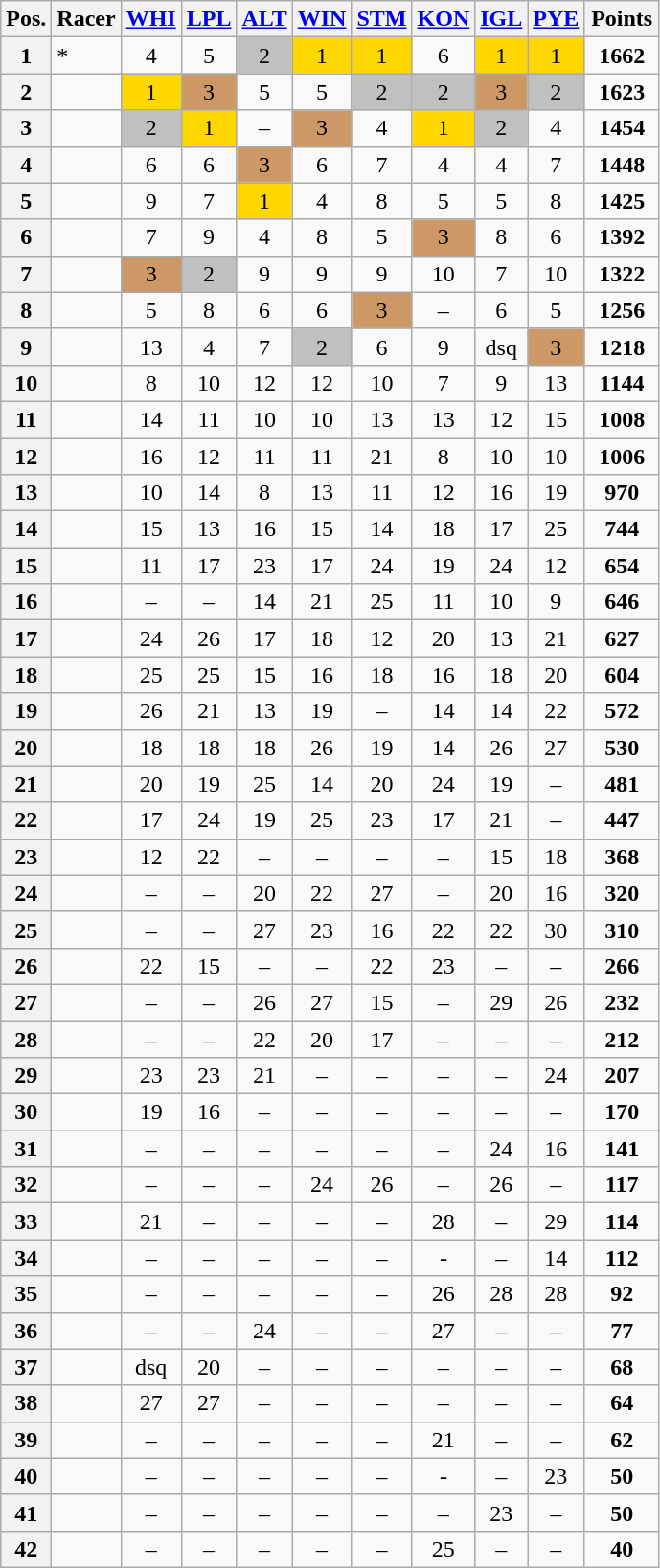<table class="wikitable sortable plainrowheaders" style="text-align:center;">
<tr>
<th scope="col">Pos.</th>
<th scope="col">Racer</th>
<th scope="col"> <a href='#'>WHI</a></th>
<th scope="col"> <a href='#'>LPL</a></th>
<th scope="col"> <a href='#'>ALT</a></th>
<th scope="col"> <a href='#'>WIN</a></th>
<th scope="col"> <a href='#'>STM</a></th>
<th scope="col"> <a href='#'>KON</a></th>
<th scope="col"> <a href='#'>IGL</a></th>
<th scope="col"> <a href='#'>PYE</a></th>
<th style="width:45px;">Points</th>
</tr>
<tr>
<th style="text-align:center;">1</th>
<td align="left">*</td>
<td>4</td>
<td>5</td>
<td style="background:silver;">2</td>
<td style="background:gold;">1</td>
<td style="background:gold;">1</td>
<td>6</td>
<td style="background:gold;">1</td>
<td style="background:gold;">1</td>
<td><strong>1662</strong></td>
</tr>
<tr>
<th style="text-align:center;">2</th>
<td align="left"></td>
<td style="background:gold;">1</td>
<td style="background:#c96;">3</td>
<td>5</td>
<td>5</td>
<td style="background:silver;">2</td>
<td style="background:silver;">2</td>
<td style="background:#c96;">3</td>
<td style="background:silver;">2</td>
<td><strong>1623</strong></td>
</tr>
<tr>
<th style="text-align:center;">3</th>
<td align="left"></td>
<td style="background:silver;">2</td>
<td style="background:gold;">1</td>
<td>–</td>
<td style="background:#c96;">3</td>
<td>4</td>
<td style="background:gold;">1</td>
<td style="background:silver;">2</td>
<td>4</td>
<td><strong>1454</strong></td>
</tr>
<tr>
<th style="text-align:center;">4</th>
<td align="left"></td>
<td>6</td>
<td>6</td>
<td style="background:#c96;">3</td>
<td>6</td>
<td>7</td>
<td>4</td>
<td>4</td>
<td>7</td>
<td><strong>1448</strong></td>
</tr>
<tr>
<th style="text-align:center;">5</th>
<td align="left"></td>
<td>9</td>
<td>7</td>
<td style="background:gold;">1</td>
<td>4</td>
<td>8</td>
<td>5</td>
<td>5</td>
<td>8</td>
<td><strong>1425</strong></td>
</tr>
<tr>
<th style="text-align:center;">6</th>
<td align="left"></td>
<td>7</td>
<td>9</td>
<td>4</td>
<td>8</td>
<td>5</td>
<td style="background:#c96;">3</td>
<td>8</td>
<td>6</td>
<td><strong>1392</strong></td>
</tr>
<tr>
<th style="text-align:center;">7</th>
<td align="left"></td>
<td style="background:#c96;">3</td>
<td style="background:silver;">2</td>
<td>9</td>
<td>9</td>
<td>9</td>
<td>10</td>
<td>7</td>
<td>10</td>
<td><strong>1322</strong></td>
</tr>
<tr>
<th style="text-align:center;">8</th>
<td align="left"></td>
<td>5</td>
<td>8</td>
<td>6</td>
<td>6</td>
<td style="background:#c96;">3</td>
<td>–</td>
<td>6</td>
<td>5</td>
<td><strong>1256</strong></td>
</tr>
<tr>
<th style="text-align:center;">9</th>
<td align="left"></td>
<td>13</td>
<td>4</td>
<td>7</td>
<td style="background:silver;">2</td>
<td>6</td>
<td>9</td>
<td>dsq</td>
<td style="background:#c96;">3</td>
<td><strong>1218</strong></td>
</tr>
<tr>
<th style="text-align:center;">10</th>
<td align="left"></td>
<td>8</td>
<td>10</td>
<td>12</td>
<td>12</td>
<td>10</td>
<td>7</td>
<td>9</td>
<td>13</td>
<td><strong>1144</strong></td>
</tr>
<tr>
<th style="text-align:center;">11</th>
<td align="left"></td>
<td>14</td>
<td>11</td>
<td>10</td>
<td>10</td>
<td>13</td>
<td>13</td>
<td>12</td>
<td>15</td>
<td><strong>1008</strong></td>
</tr>
<tr>
<th style="text-align:center;">12</th>
<td align="left"></td>
<td>16</td>
<td>12</td>
<td>11</td>
<td>11</td>
<td>21</td>
<td>8</td>
<td>10</td>
<td>10</td>
<td><strong>1006</strong></td>
</tr>
<tr>
<th style="text-align:center;">13</th>
<td align="left"></td>
<td>10</td>
<td>14</td>
<td>8</td>
<td>13</td>
<td>11</td>
<td>12</td>
<td>16</td>
<td>19</td>
<td><strong>970</strong></td>
</tr>
<tr>
<th style="text-align:center;">14</th>
<td align="left"></td>
<td>15</td>
<td>13</td>
<td>16</td>
<td>15</td>
<td>14</td>
<td>18</td>
<td>17</td>
<td>25</td>
<td><strong>744</strong></td>
</tr>
<tr>
<th style="text-align:center;">15</th>
<td align="left"></td>
<td>11</td>
<td>17</td>
<td>23</td>
<td>17</td>
<td>24</td>
<td>19</td>
<td>24</td>
<td>12</td>
<td><strong>654</strong></td>
</tr>
<tr>
<th style="text-align:center;">16</th>
<td align="left"></td>
<td>–</td>
<td>–</td>
<td>14</td>
<td>21</td>
<td>25</td>
<td>11</td>
<td>10</td>
<td>9</td>
<td><strong>646</strong></td>
</tr>
<tr>
<th style="text-align:center;">17</th>
<td align="left"></td>
<td>24</td>
<td>26</td>
<td>17</td>
<td>18</td>
<td>12</td>
<td>20</td>
<td>13</td>
<td>21</td>
<td><strong>627</strong></td>
</tr>
<tr>
<th style="text-align:center;">18</th>
<td align="left"></td>
<td>25</td>
<td>25</td>
<td>15</td>
<td>16</td>
<td>18</td>
<td>16</td>
<td>18</td>
<td>20</td>
<td><strong>604</strong></td>
</tr>
<tr>
<th style="text-align:center;">19</th>
<td align="left"></td>
<td>26</td>
<td>21</td>
<td>13</td>
<td>19</td>
<td>–</td>
<td>14</td>
<td>14</td>
<td>22</td>
<td><strong>572</strong></td>
</tr>
<tr>
<th style="text-align:center;">20</th>
<td align="left"></td>
<td>18</td>
<td>18</td>
<td>18</td>
<td>26</td>
<td>19</td>
<td>14</td>
<td>26</td>
<td>27</td>
<td><strong>530</strong></td>
</tr>
<tr>
<th style="text-align:center;">21</th>
<td align="left"></td>
<td>20</td>
<td>19</td>
<td>25</td>
<td>14</td>
<td>20</td>
<td>24</td>
<td>19</td>
<td>–</td>
<td><strong>481</strong></td>
</tr>
<tr>
<th style="text-align:center;">22</th>
<td align="left"></td>
<td>17</td>
<td>24</td>
<td>19</td>
<td>25</td>
<td>23</td>
<td>17</td>
<td>21</td>
<td>–</td>
<td><strong>447</strong></td>
</tr>
<tr>
<th style="text-align:center;">23</th>
<td align="left"></td>
<td>12</td>
<td>22</td>
<td>–</td>
<td>–</td>
<td>–</td>
<td>–</td>
<td>15</td>
<td>18</td>
<td><strong>368</strong></td>
</tr>
<tr>
<th style="text-align:center;">24</th>
<td align="left"></td>
<td>–</td>
<td>–</td>
<td>20</td>
<td>22</td>
<td>27</td>
<td>–</td>
<td>20</td>
<td>16</td>
<td><strong>320</strong></td>
</tr>
<tr>
<th style="text-align:center;">25</th>
<td align="left"></td>
<td>–</td>
<td>–</td>
<td>27</td>
<td>23</td>
<td>16</td>
<td>22</td>
<td>22</td>
<td>30</td>
<td><strong>310</strong></td>
</tr>
<tr>
<th style="text-align:center;">26</th>
<td align="left"></td>
<td>22</td>
<td>15</td>
<td>–</td>
<td>–</td>
<td>22</td>
<td>23</td>
<td>–</td>
<td>–</td>
<td><strong>266</strong></td>
</tr>
<tr>
<th style="text-align:center;">27</th>
<td align="left"></td>
<td>–</td>
<td>–</td>
<td>26</td>
<td>27</td>
<td>15</td>
<td>–</td>
<td>29</td>
<td>26</td>
<td><strong>232</strong></td>
</tr>
<tr>
<th style="text-align:center;">28</th>
<td align="left"></td>
<td>–</td>
<td>–</td>
<td>22</td>
<td>20</td>
<td>17</td>
<td>–</td>
<td>–</td>
<td>–</td>
<td><strong>212</strong></td>
</tr>
<tr>
<th style="text-align:center;">29</th>
<td align="left"></td>
<td>23</td>
<td>23</td>
<td>21</td>
<td>–</td>
<td>–</td>
<td>–</td>
<td>–</td>
<td>24</td>
<td><strong>207</strong></td>
</tr>
<tr>
<th style="text-align:center;">30</th>
<td align="left"></td>
<td>19</td>
<td>16</td>
<td>–</td>
<td>–</td>
<td>–</td>
<td>–</td>
<td>–</td>
<td>–</td>
<td><strong>170</strong></td>
</tr>
<tr>
<th style="text-align:center;">31</th>
<td align="left"></td>
<td>–</td>
<td>–</td>
<td>–</td>
<td>–</td>
<td>–</td>
<td>–</td>
<td>24</td>
<td>16</td>
<td><strong>141</strong></td>
</tr>
<tr>
<th style="text-align:center;">32</th>
<td align="left"></td>
<td>–</td>
<td>–</td>
<td>–</td>
<td>24</td>
<td>26</td>
<td>–</td>
<td>26</td>
<td>–</td>
<td><strong>117</strong></td>
</tr>
<tr>
<th style="text-align:center;">33</th>
<td align="left"></td>
<td>21</td>
<td>–</td>
<td>–</td>
<td>–</td>
<td>–</td>
<td>28</td>
<td>–</td>
<td>29</td>
<td><strong>114</strong></td>
</tr>
<tr>
<th style="text-align:center;">34</th>
<td align="left"></td>
<td>–</td>
<td>–</td>
<td>–</td>
<td>–</td>
<td>–</td>
<td>-</td>
<td>–</td>
<td>14</td>
<td><strong>112</strong></td>
</tr>
<tr>
<th style="text-align:center;">35</th>
<td align="left"></td>
<td>–</td>
<td>–</td>
<td>–</td>
<td>–</td>
<td>–</td>
<td>26</td>
<td>28</td>
<td>28</td>
<td><strong>92</strong></td>
</tr>
<tr>
<th style="text-align:center;">36</th>
<td align="left"></td>
<td>–</td>
<td>–</td>
<td>24</td>
<td>–</td>
<td>–</td>
<td>27</td>
<td>–</td>
<td>–</td>
<td><strong>77</strong></td>
</tr>
<tr>
<th style="text-align:center;">37</th>
<td align="left"></td>
<td>dsq</td>
<td>20</td>
<td>–</td>
<td>–</td>
<td>–</td>
<td>–</td>
<td>–</td>
<td>–</td>
<td><strong>68</strong></td>
</tr>
<tr>
<th style="text-align:center;">38</th>
<td align="left"></td>
<td>27</td>
<td>27</td>
<td>–</td>
<td>–</td>
<td>–</td>
<td>–</td>
<td>–</td>
<td>–</td>
<td><strong>64</strong></td>
</tr>
<tr>
<th style="text-align:center;">39</th>
<td align="left"></td>
<td>–</td>
<td>–</td>
<td>–</td>
<td>–</td>
<td>–</td>
<td>21</td>
<td>–</td>
<td>–</td>
<td><strong>62</strong></td>
</tr>
<tr>
<th style="text-align:center;">40</th>
<td align="left"></td>
<td>–</td>
<td>–</td>
<td>–</td>
<td>–</td>
<td>–</td>
<td>-</td>
<td>–</td>
<td>23</td>
<td><strong>50</strong></td>
</tr>
<tr>
<th style="text-align:center;">41</th>
<td align="left"></td>
<td>–</td>
<td>–</td>
<td>–</td>
<td>–</td>
<td>–</td>
<td>–</td>
<td>23</td>
<td>–</td>
<td><strong>50</strong></td>
</tr>
<tr>
<th style="text-align:center;">42</th>
<td align="left"></td>
<td>–</td>
<td>–</td>
<td>–</td>
<td>–</td>
<td>–</td>
<td>25</td>
<td>–</td>
<td>–</td>
<td><strong>40</strong></td>
</tr>
</table>
